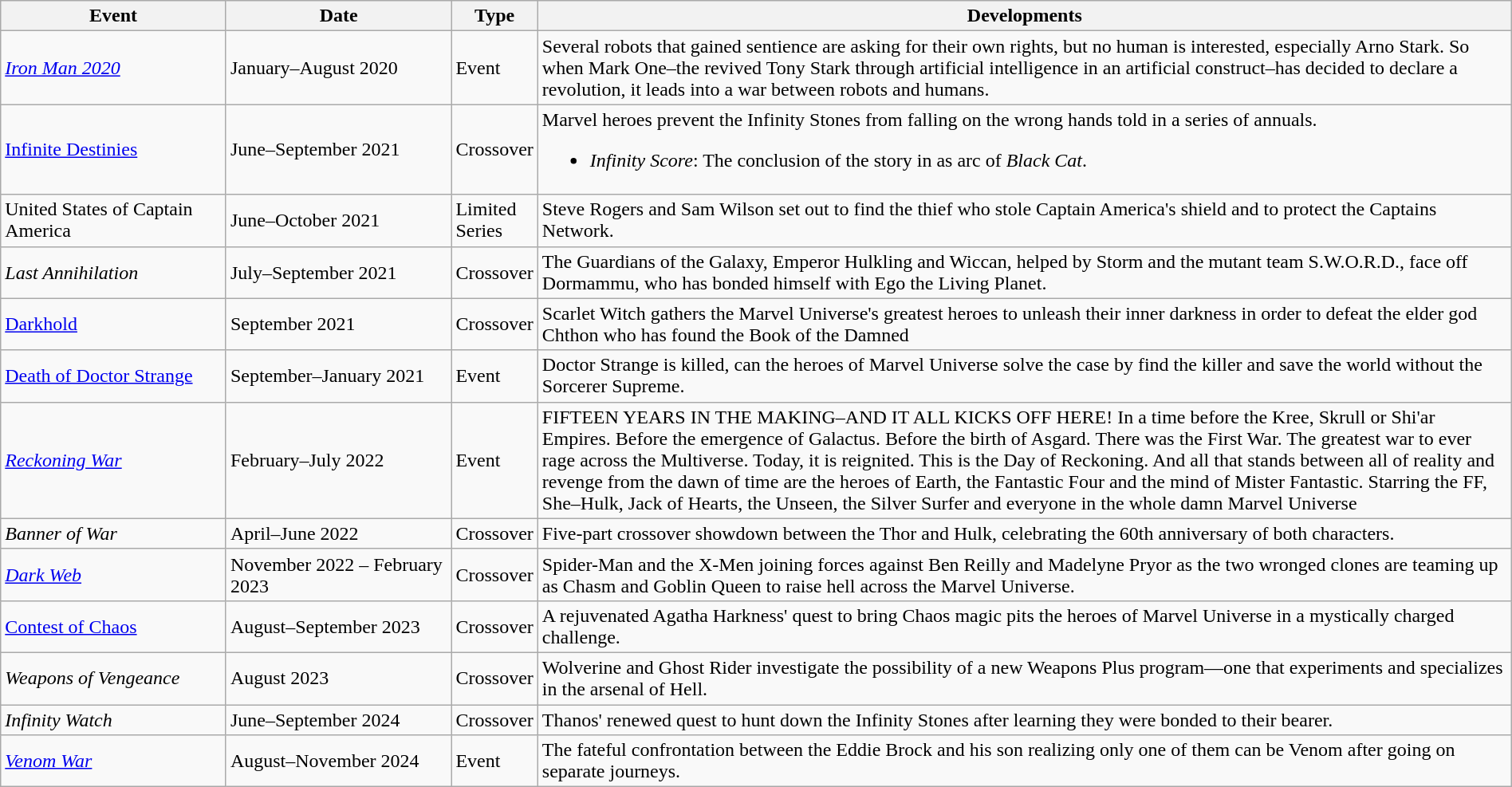<table class="wikitable" style="width:100%;">
<tr>
<th width=15%>Event</th>
<th width=15%>Date</th>
<th width=5%>Type</th>
<th width=70%>Developments</th>
</tr>
<tr>
<td><em><a href='#'>Iron Man 2020</a></em></td>
<td>January–August 2020</td>
<td>Event</td>
<td>Several robots that gained sentience are asking for their own rights, but no human is interested, especially Arno Stark. So when Mark One–the revived Tony Stark through artificial intelligence in an artificial construct–has decided to declare a revolution, it leads into a war between robots and humans.</td>
</tr>
<tr>
<td><a href='#'>Infinite Destinies</a></td>
<td>June–September 2021</td>
<td>Crossover</td>
<td>Marvel heroes prevent the Infinity Stones from falling on the wrong hands told in a series of annuals.<br><ul><li><em>Infinity Score</em>: The conclusion of the story in as arc of <em>Black Cat</em>.</li></ul></td>
</tr>
<tr>
<td>United States of Captain America</td>
<td>June–October 2021</td>
<td>Limited Series</td>
<td>Steve Rogers and Sam Wilson set out to find the thief who stole Captain America's shield and to protect the Captains Network.</td>
</tr>
<tr>
<td><em>Last Annihilation</em></td>
<td>July–September 2021</td>
<td>Crossover</td>
<td>The Guardians of the Galaxy, Emperor Hulkling and Wiccan, helped by Storm and the mutant team S.W.O.R.D., face off Dormammu, who has bonded himself with Ego the Living Planet.</td>
</tr>
<tr>
<td><a href='#'>Darkhold</a></td>
<td>September 2021</td>
<td>Crossover</td>
<td>Scarlet Witch gathers the Marvel Universe's greatest heroes to unleash their inner darkness in order to defeat the elder god Chthon who has found the Book of the Damned</td>
</tr>
<tr>
<td><a href='#'>Death of Doctor Strange</a></td>
<td>September–January 2021</td>
<td>Event</td>
<td>Doctor Strange is killed, can the heroes of Marvel Universe solve the case by find the killer and save the world without the Sorcerer Supreme.</td>
</tr>
<tr>
<td><em><a href='#'>Reckoning War</a></em></td>
<td>February–July 2022</td>
<td>Event</td>
<td>FIFTEEN YEARS IN THE MAKING–AND IT ALL KICKS OFF HERE! In a time before the Kree, Skrull or Shi'ar Empires. Before the emergence of Galactus. Before the birth of Asgard. There was the First War. The greatest war to ever rage across the Multiverse. Today, it is reignited. This is the Day of Reckoning. And all that stands between all of reality and revenge from the dawn of time are the heroes of Earth, the Fantastic Four and the mind of Mister Fantastic. Starring the FF, She–Hulk, Jack of Hearts, the Unseen, the Silver Surfer and everyone in the whole damn Marvel Universe</td>
</tr>
<tr>
<td><em>Banner of War</em></td>
<td>April–June 2022</td>
<td>Crossover</td>
<td>Five-part crossover showdown between the Thor and Hulk, celebrating the 60th anniversary of both characters.</td>
</tr>
<tr>
<td><em><a href='#'>Dark Web</a></em></td>
<td>November 2022 – February 2023</td>
<td>Crossover</td>
<td>Spider-Man and the X-Men joining forces against Ben Reilly and Madelyne Pryor as the two wronged clones are teaming up as Chasm and Goblin Queen to raise hell across the Marvel Universe.</td>
</tr>
<tr>
<td><a href='#'>Contest of Chaos</a></td>
<td>August–September 2023</td>
<td>Crossover</td>
<td>A rejuvenated Agatha Harkness' quest to bring Chaos magic pits the heroes of Marvel Universe in a mystically charged challenge.</td>
</tr>
<tr>
<td><em>Weapons of Vengeance</em></td>
<td>August 2023</td>
<td>Crossover</td>
<td>Wolverine and Ghost Rider investigate the possibility of a new Weapons Plus program—one that experiments and specializes in the arsenal of Hell.</td>
</tr>
<tr>
<td><em>Infinity Watch</em></td>
<td>June–September 2024</td>
<td>Crossover</td>
<td>Thanos' renewed quest to hunt down the Infinity Stones after learning they were bonded to their bearer.</td>
</tr>
<tr>
<td><em><a href='#'>Venom War</a></em></td>
<td>August–November 2024</td>
<td>Event</td>
<td>The fateful confrontation between the Eddie Brock and his son realizing only one of them can be Venom after going on separate journeys.</td>
</tr>
</table>
